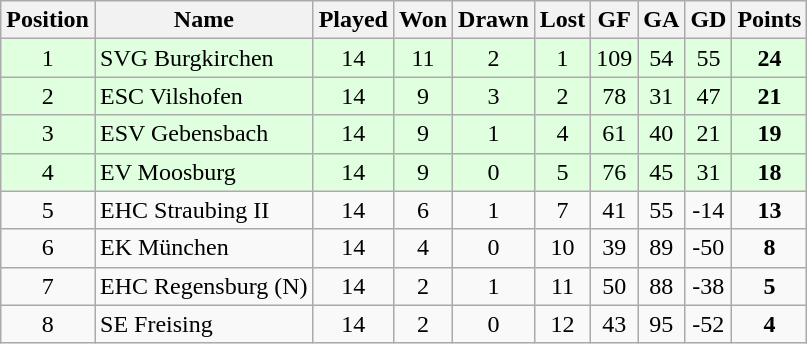<table class="wikitable">
<tr align="center">
<th>Position</th>
<th>Name</th>
<th>Played</th>
<th>Won</th>
<th>Drawn</th>
<th>Lost</th>
<th>GF</th>
<th>GA</th>
<th>GD</th>
<th>Points</th>
</tr>
<tr align="center" bgcolor="#dfffdf">
<td>1</td>
<td align="left">SVG Burgkirchen</td>
<td>14</td>
<td>11</td>
<td>2</td>
<td>1</td>
<td>109</td>
<td>54</td>
<td>55</td>
<td><strong>24</strong></td>
</tr>
<tr align="center" bgcolor="#dfffdf">
<td>2</td>
<td align="left">ESC Vilshofen</td>
<td>14</td>
<td>9</td>
<td>3</td>
<td>2</td>
<td>78</td>
<td>31</td>
<td>47</td>
<td><strong>21</strong></td>
</tr>
<tr align="center" bgcolor="#dfffdf">
<td>3</td>
<td align="left">ESV Gebensbach</td>
<td>14</td>
<td>9</td>
<td>1</td>
<td>4</td>
<td>61</td>
<td>40</td>
<td>21</td>
<td><strong>19</strong></td>
</tr>
<tr align="center" bgcolor="#dfffdf">
<td>4</td>
<td align="left">EV Moosburg</td>
<td>14</td>
<td>9</td>
<td>0</td>
<td>5</td>
<td>76</td>
<td>45</td>
<td>31</td>
<td><strong>18</strong></td>
</tr>
<tr align="center">
<td>5</td>
<td align="left">EHC Straubing II</td>
<td>14</td>
<td>6</td>
<td>1</td>
<td>7</td>
<td>41</td>
<td>55</td>
<td>-14</td>
<td><strong>13</strong></td>
</tr>
<tr align="center">
<td>6</td>
<td align="left">EK München</td>
<td>14</td>
<td>4</td>
<td>0</td>
<td>10</td>
<td>39</td>
<td>89</td>
<td>-50</td>
<td><strong>8</strong></td>
</tr>
<tr align="center">
<td>7</td>
<td align="left">EHC Regensburg (N)</td>
<td>14</td>
<td>2</td>
<td>1</td>
<td>11</td>
<td>50</td>
<td>88</td>
<td>-38</td>
<td><strong>5</strong></td>
</tr>
<tr align="center">
<td>8</td>
<td align="left">SE Freising</td>
<td>14</td>
<td>2</td>
<td>0</td>
<td>12</td>
<td>43</td>
<td>95</td>
<td>-52</td>
<td><strong>4</strong></td>
</tr>
</table>
